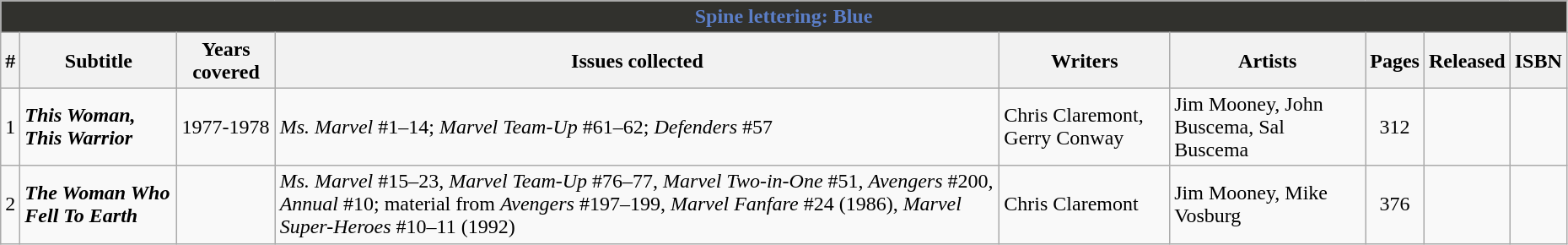<table class="wikitable sortable" width=98%>
<tr>
<th colspan=9 style="background-color: #31312D; color: #5B7EC7;">Spine lettering: Blue</th>
</tr>
<tr>
<th class="unsortable">#</th>
<th class="unsortable">Subtitle</th>
<th>Years covered</th>
<th class="unsortable">Issues collected</th>
<th class="unsortable">Writers</th>
<th class="unsortable">Artists</th>
<th class="unsortable">Pages</th>
<th>Released</th>
<th class="unsortable">ISBN</th>
</tr>
<tr>
<td>1</td>
<td><strong><em>This Woman, This Warrior</em></strong></td>
<td>1977-1978</td>
<td><em>Ms. Marvel</em> #1–14; <em>Marvel Team-Up</em> #61–62; <em>Defenders</em> #57</td>
<td>Chris Claremont, Gerry Conway</td>
<td>Jim Mooney, John Buscema, Sal Buscema</td>
<td style="text-align: center;">312</td>
<td></td>
<td></td>
</tr>
<tr>
<td>2</td>
<td><strong><em>The Woman Who Fell To Earth</em></strong></td>
<td></td>
<td><em>Ms. Marvel</em> #15–23, <em>Marvel Team-Up</em> #76–77, <em>Marvel Two-in-One</em> #51, <em>Avengers</em> #200, <em>Annual</em> #10; material from <em>Avengers</em> #197–199, <em>Marvel Fanfare</em> #24 (1986), <em>Marvel Super-Heroes</em> #10–11 (1992)</td>
<td>Chris Claremont</td>
<td>Jim Mooney, Mike Vosburg</td>
<td style="text-align: center;">376</td>
<td></td>
<td></td>
</tr>
</table>
